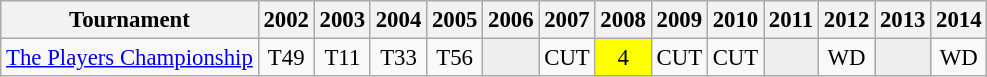<table class="wikitable" style="font-size:95%;text-align:center;">
<tr>
<th>Tournament</th>
<th>2002</th>
<th>2003</th>
<th>2004</th>
<th>2005</th>
<th>2006</th>
<th>2007</th>
<th>2008</th>
<th>2009</th>
<th>2010</th>
<th>2011</th>
<th>2012</th>
<th>2013</th>
<th>2014</th>
</tr>
<tr>
<td align=left><a href='#'>The Players Championship</a></td>
<td>T49</td>
<td>T11</td>
<td>T33</td>
<td>T56</td>
<td style="background:#eeeeee;"></td>
<td>CUT</td>
<td style="background:yellow;">4</td>
<td>CUT</td>
<td>CUT</td>
<td style="background:#eeeeee;"></td>
<td>WD</td>
<td style="background:#eeeeee;"></td>
<td>WD</td>
</tr>
</table>
